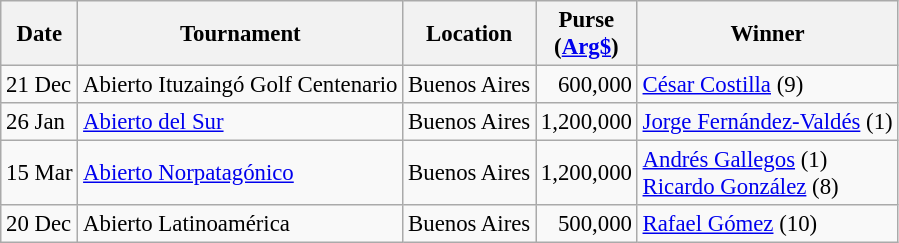<table class="wikitable" style="font-size:95%">
<tr>
<th>Date</th>
<th>Tournament</th>
<th>Location</th>
<th>Purse<br>(<a href='#'>Arg$</a>)</th>
<th>Winner</th>
</tr>
<tr>
<td>21 Dec</td>
<td>Abierto Ituzaingó Golf Centenario</td>
<td>Buenos Aires</td>
<td align=right>600,000</td>
<td> <a href='#'>César Costilla</a> (9)</td>
</tr>
<tr>
<td>26 Jan</td>
<td><a href='#'>Abierto del Sur</a></td>
<td>Buenos Aires</td>
<td align=right>1,200,000</td>
<td> <a href='#'>Jorge Fernández-Valdés</a> (1)</td>
</tr>
<tr>
<td>15 Mar</td>
<td><a href='#'>Abierto Norpatagónico</a></td>
<td>Buenos Aires</td>
<td align=right>1,200,000</td>
<td> <a href='#'>Andrés Gallegos</a> (1)<br> <a href='#'>Ricardo González</a> (8)</td>
</tr>
<tr>
<td>20 Dec</td>
<td>Abierto Latinoamérica</td>
<td>Buenos Aires</td>
<td align=right>500,000</td>
<td> <a href='#'>Rafael Gómez</a> (10)</td>
</tr>
</table>
